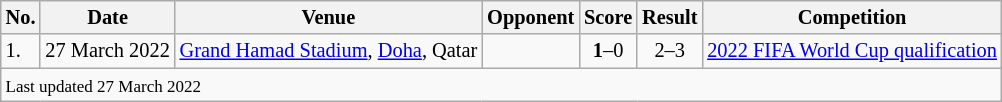<table class="wikitable" style="font-size:85%;">
<tr>
<th>No.</th>
<th>Date</th>
<th>Venue</th>
<th>Opponent</th>
<th>Score</th>
<th>Result</th>
<th>Competition</th>
</tr>
<tr>
<td>1.</td>
<td>27 March 2022</td>
<td><a href='#'>Grand Hamad Stadium</a>, <a href='#'>Doha</a>, Qatar</td>
<td></td>
<td align=center><strong>1</strong>–0</td>
<td align=center>2–3</td>
<td><a href='#'>2022 FIFA World Cup qualification</a></td>
</tr>
<tr>
<td colspan="7"><small>Last updated 27 March 2022</small></td>
</tr>
</table>
